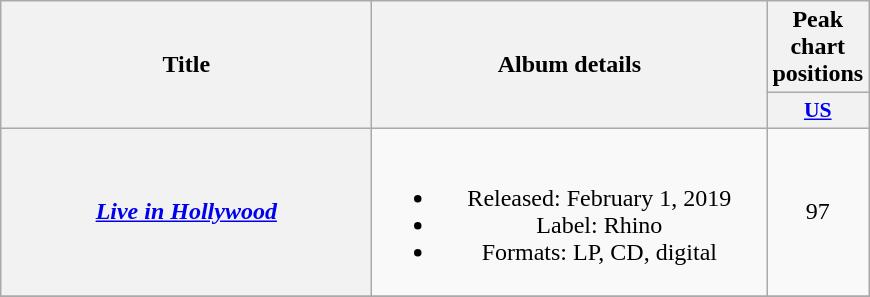<table class="wikitable plainrowheaders" style="text-align:center;" border="1">
<tr>
<th scope="col" rowspan="2" style="width:15em;">Title</th>
<th scope="col" rowspan="2" style="width:16em;">Album details</th>
<th scope="col" colspan="1">Peak chart positions</th>
</tr>
<tr>
<th scope="col" style="width:2em;font-size:90%;"><a href='#'>US</a><br></th>
</tr>
<tr>
<th scope="row"><em><a href='#'>Live in Hollywood</a></em></th>
<td><br><ul><li>Released: February 1, 2019</li><li>Label: Rhino</li><li>Formats: LP, CD, digital</li></ul></td>
<td>97</td>
</tr>
<tr>
</tr>
</table>
